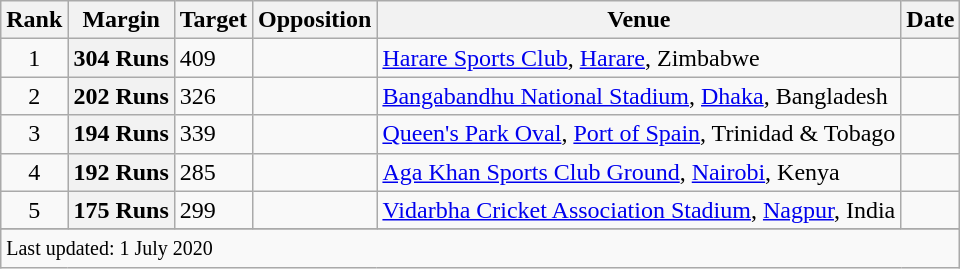<table class="wikitable plainrowheaders sortable">
<tr>
<th scope=col>Rank</th>
<th scope=col>Margin</th>
<th scope=col>Target</th>
<th scope=col>Opposition</th>
<th scope=col>Venue</th>
<th scope=col>Date</th>
</tr>
<tr>
<td style="text-align:center">1</td>
<th scope=row style=text-align:center;>304 Runs</th>
<td>409</td>
<td></td>
<td><a href='#'>Harare Sports Club</a>, <a href='#'>Harare</a>, Zimbabwe</td>
<td></td>
</tr>
<tr>
<td style="text-align:center">2</td>
<th scope=row style=text-align:center;>202 Runs</th>
<td>326</td>
<td></td>
<td><a href='#'>Bangabandhu National Stadium</a>, <a href='#'>Dhaka</a>, Bangladesh</td>
<td></td>
</tr>
<tr>
<td style="text-align:center">3</td>
<th scope=row style=text-align:center;>194 Runs</th>
<td>339</td>
<td></td>
<td><a href='#'>Queen's Park Oval</a>, <a href='#'>Port of Spain</a>, Trinidad & Tobago</td>
<td></td>
</tr>
<tr>
<td style="text-align:center">4</td>
<th scope=row style=text-align:center;>192 Runs</th>
<td>285</td>
<td></td>
<td><a href='#'>Aga Khan Sports Club Ground</a>, <a href='#'>Nairobi</a>, Kenya</td>
<td></td>
</tr>
<tr>
<td style="text-align:center">5</td>
<th scope=row style=text-align:center;>175 Runs</th>
<td>299</td>
<td></td>
<td><a href='#'>Vidarbha Cricket Association Stadium</a>, <a href='#'>Nagpur</a>, India</td>
<td> </td>
</tr>
<tr>
</tr>
<tr class=sortbottom>
<td colspan=6><small>Last updated: 1 July 2020</small></td>
</tr>
</table>
